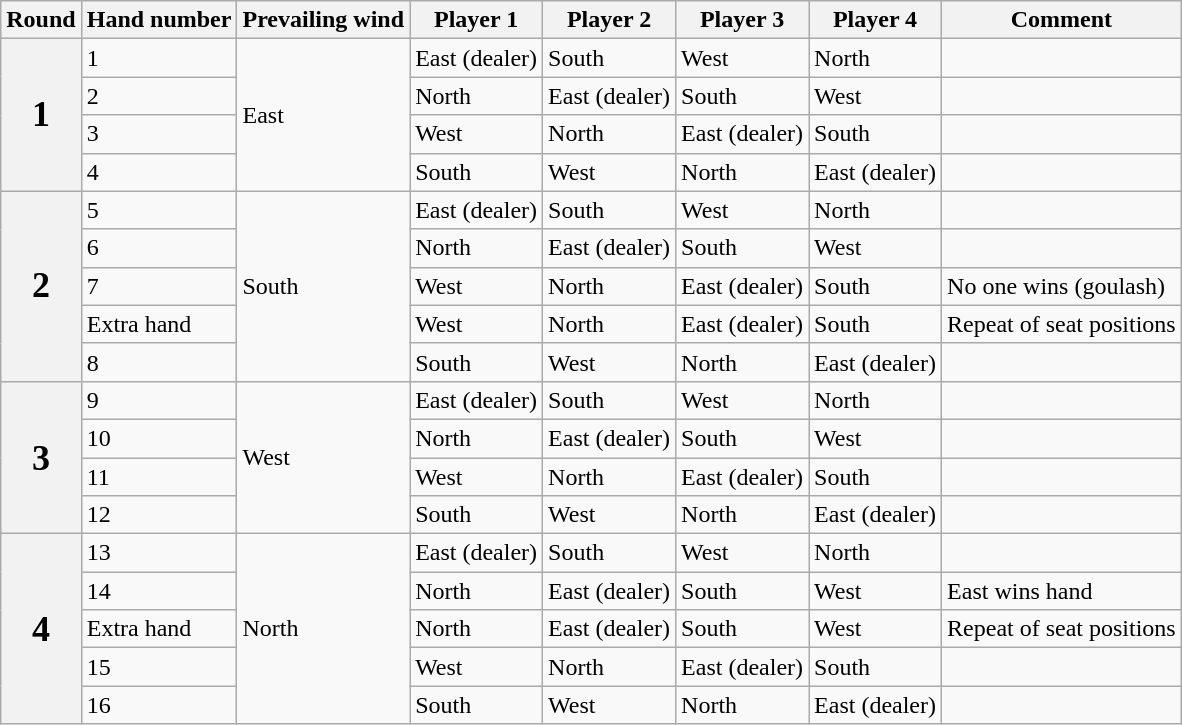<table class="wikitable">
<tr>
<th>Round</th>
<th>Hand number</th>
<th>Prevailing wind</th>
<th>Player 1</th>
<th>Player 2</th>
<th>Player 3</th>
<th>Player 4</th>
<th>Comment</th>
</tr>
<tr>
<th rowspan=4 style="font-size:150%;">1</th>
<td>1</td>
<td rowspan=4>East</td>
<td>East (dealer)</td>
<td>South</td>
<td>West</td>
<td>North</td>
<td></td>
</tr>
<tr>
<td>2</td>
<td>North</td>
<td>East (dealer)</td>
<td>South</td>
<td>West</td>
<td></td>
</tr>
<tr>
<td>3</td>
<td>West</td>
<td>North</td>
<td>East (dealer)</td>
<td>South</td>
<td></td>
</tr>
<tr>
<td>4</td>
<td>South</td>
<td>West</td>
<td>North</td>
<td>East (dealer)</td>
<td></td>
</tr>
<tr>
<th rowspan=5 style="font-size:150%;">2</th>
<td>5</td>
<td rowspan=5>South</td>
<td>East (dealer)</td>
<td>South</td>
<td>West</td>
<td>North</td>
<td></td>
</tr>
<tr>
<td>6</td>
<td>North</td>
<td>East (dealer)</td>
<td>South</td>
<td>West</td>
<td></td>
</tr>
<tr>
<td>7</td>
<td>West</td>
<td>North</td>
<td>East (dealer)</td>
<td>South</td>
<td>No one wins (goulash)</td>
</tr>
<tr>
<td>Extra hand</td>
<td>West</td>
<td>North</td>
<td>East (dealer)</td>
<td>South</td>
<td>Repeat of seat positions</td>
</tr>
<tr>
<td>8</td>
<td>South</td>
<td>West</td>
<td>North</td>
<td>East (dealer)</td>
<td></td>
</tr>
<tr>
<th rowspan=4 style="font-size:150%;">3</th>
<td>9</td>
<td rowspan=4>West</td>
<td>East (dealer)</td>
<td>South</td>
<td>West</td>
<td>North</td>
<td></td>
</tr>
<tr>
<td>10</td>
<td>North</td>
<td>East (dealer)</td>
<td>South</td>
<td>West</td>
<td></td>
</tr>
<tr>
<td>11</td>
<td>West</td>
<td>North</td>
<td>East (dealer)</td>
<td>South</td>
<td></td>
</tr>
<tr>
<td>12</td>
<td>South</td>
<td>West</td>
<td>North</td>
<td>East (dealer)</td>
<td></td>
</tr>
<tr>
<th rowspan=5 style="font-size:150%;">4</th>
<td>13</td>
<td rowspan=5>North</td>
<td>East (dealer)</td>
<td>South</td>
<td>West</td>
<td>North</td>
<td></td>
</tr>
<tr>
<td>14</td>
<td>North</td>
<td>East (dealer)</td>
<td>South</td>
<td>West</td>
<td>East wins hand</td>
</tr>
<tr>
<td>Extra hand</td>
<td>North</td>
<td>East (dealer)</td>
<td>South</td>
<td>West</td>
<td>Repeat of seat positions</td>
</tr>
<tr>
<td>15</td>
<td>West</td>
<td>North</td>
<td>East (dealer)</td>
<td>South</td>
<td></td>
</tr>
<tr>
<td>16</td>
<td>South</td>
<td>West</td>
<td>North</td>
<td>East (dealer)</td>
<td></td>
</tr>
</table>
